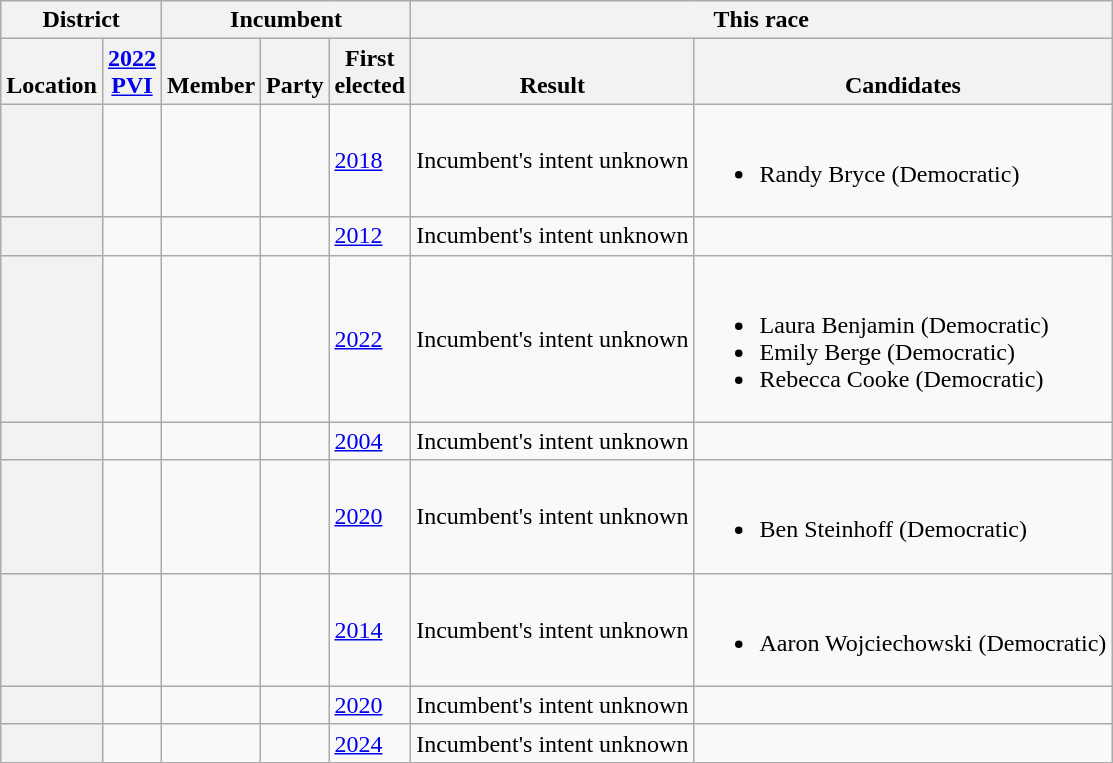<table class="wikitable sortable">
<tr>
<th colspan="2">District</th>
<th colspan="3">Incumbent</th>
<th colspan="2">This race</th>
</tr>
<tr valign="bottom">
<th>Location</th>
<th><a href='#'>2022</a><br><a href='#'>PVI</a></th>
<th>Member</th>
<th>Party</th>
<th>First<br>elected</th>
<th>Result</th>
<th>Candidates</th>
</tr>
<tr>
<th></th>
<td></td>
<td></td>
<td></td>
<td><a href='#'>2018</a></td>
<td>Incumbent's intent unknown</td>
<td nowrap=""><br><ul><li>Randy Bryce (Democratic)</li></ul></td>
</tr>
<tr>
<th></th>
<td></td>
<td></td>
<td></td>
<td><a href='#'>2012</a></td>
<td>Incumbent's intent unknown</td>
<td nowrap=""><br></td>
</tr>
<tr>
<th></th>
<td></td>
<td></td>
<td></td>
<td><a href='#'>2022</a></td>
<td>Incumbent's intent unknown</td>
<td nowrap=""><br><ul><li>Laura Benjamin (Democratic)</li><li>Emily Berge (Democratic)</li><li>Rebecca Cooke (Democratic)</li></ul></td>
</tr>
<tr>
<th></th>
<td></td>
<td></td>
<td></td>
<td><a href='#'>2004</a></td>
<td>Incumbent's intent unknown</td>
<td nowrap=""><br></td>
</tr>
<tr>
<th></th>
<td></td>
<td></td>
<td></td>
<td><a href='#'>2020</a></td>
<td>Incumbent's intent unknown</td>
<td nowrap=""><br><ul><li>Ben Steinhoff (Democratic)</li></ul></td>
</tr>
<tr>
<th></th>
<td></td>
<td></td>
<td></td>
<td><a href='#'>2014</a></td>
<td>Incumbent's intent unknown</td>
<td nowrap=""><br><ul><li>Aaron Wojciechowski (Democratic)</li></ul></td>
</tr>
<tr>
<th></th>
<td></td>
<td></td>
<td></td>
<td><a href='#'>2020 </a></td>
<td>Incumbent's intent unknown</td>
<td nowrap=""><br></td>
</tr>
<tr>
<th></th>
<td></td>
<td></td>
<td></td>
<td><a href='#'>2024 </a></td>
<td>Incumbent's intent unknown</td>
<td nowrap=""><br></td>
</tr>
</table>
